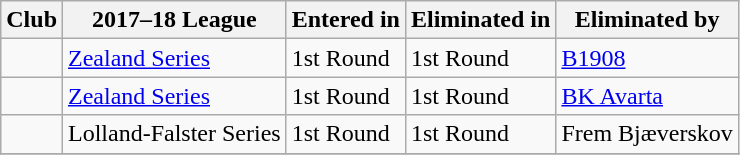<table class="wikitable sortable">
<tr>
<th>Club</th>
<th>2017–18 League</th>
<th>Entered in</th>
<th>Eliminated in</th>
<th>Eliminated by</th>
</tr>
<tr>
<td></td>
<td><a href='#'>Zealand Series</a></td>
<td>1st Round</td>
<td>1st Round</td>
<td><a href='#'>B1908</a></td>
</tr>
<tr>
<td></td>
<td><a href='#'>Zealand Series</a></td>
<td>1st Round</td>
<td>1st Round</td>
<td><a href='#'>BK Avarta</a></td>
</tr>
<tr>
<td></td>
<td>Lolland-Falster Series</td>
<td>1st Round</td>
<td>1st Round</td>
<td>Frem Bjæverskov</td>
</tr>
<tr>
</tr>
</table>
